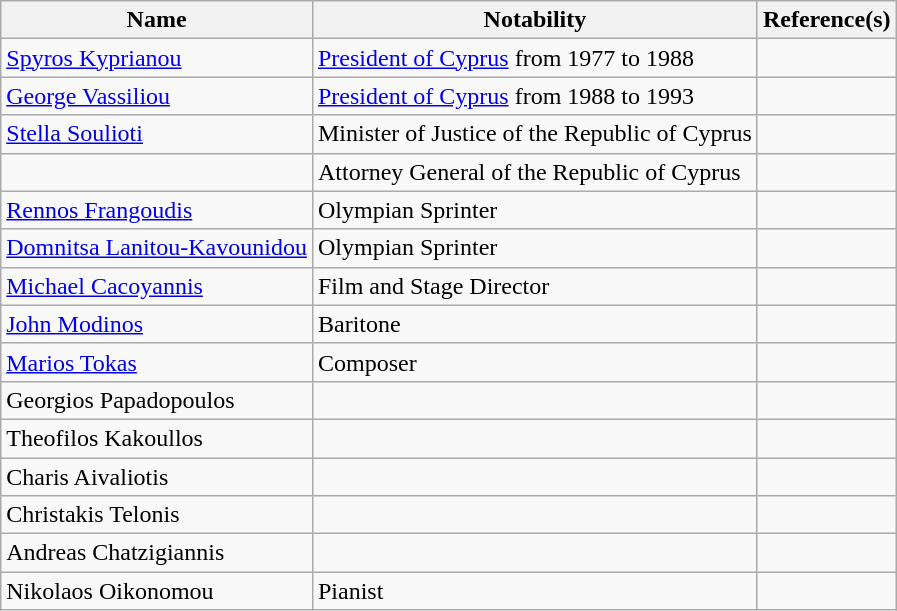<table class="wikitable">
<tr>
<th>Name</th>
<th>Notability</th>
<th>Reference(s)</th>
</tr>
<tr>
<td><a href='#'>Spyros Kyprianou</a></td>
<td><a href='#'>President of Cyprus</a> from 1977 to 1988</td>
<td></td>
</tr>
<tr>
<td><a href='#'>George Vassiliou</a></td>
<td><a href='#'>President of Cyprus</a> from 1988 to 1993</td>
<td></td>
</tr>
<tr>
<td><a href='#'>Stella Soulioti</a></td>
<td>Minister of Justice of the Republic of Cyprus</td>
<td></td>
</tr>
<tr>
<td></td>
<td>Attorney General of the Republic of Cyprus</td>
<td></td>
</tr>
<tr>
<td><a href='#'>Rennos Frangoudis</a></td>
<td>Olympian Sprinter</td>
<td></td>
</tr>
<tr>
<td><a href='#'>Domnitsa Lanitou-Kavounidou</a></td>
<td>Olympian Sprinter</td>
<td></td>
</tr>
<tr>
<td><a href='#'>Michael Cacoyannis</a></td>
<td>Film and Stage Director</td>
<td></td>
</tr>
<tr>
<td><a href='#'>John Modinos</a></td>
<td>Baritone</td>
<td></td>
</tr>
<tr>
<td><a href='#'>Marios Tokas</a></td>
<td>Composer</td>
<td></td>
</tr>
<tr>
<td>Georgios Papadopoulos</td>
<td></td>
<td></td>
</tr>
<tr>
<td>Theofilos Kakoullos</td>
<td></td>
<td></td>
</tr>
<tr>
<td>Charis Aivaliotis</td>
<td></td>
<td></td>
</tr>
<tr>
<td>Christakis Telonis</td>
<td></td>
<td></td>
</tr>
<tr>
<td>Andreas Chatzigiannis</td>
<td></td>
<td></td>
</tr>
<tr>
<td>Nikolaos Oikonomou</td>
<td>Pianist</td>
<td></td>
</tr>
</table>
